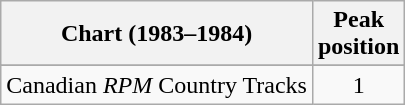<table class="wikitable sortable">
<tr>
<th align="left">Chart (1983–1984)</th>
<th align="center">Peak<br>position</th>
</tr>
<tr>
</tr>
<tr>
</tr>
<tr>
<td align="left">Canadian <em>RPM</em> Country Tracks</td>
<td align="center">1</td>
</tr>
</table>
